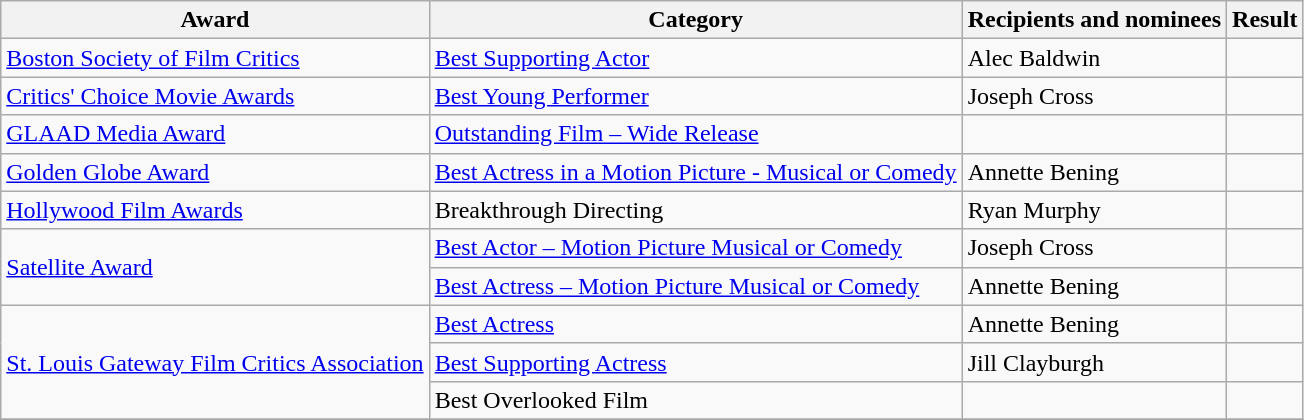<table class="wikitable">
<tr>
<th>Award</th>
<th>Category</th>
<th>Recipients and nominees</th>
<th>Result</th>
</tr>
<tr>
<td><a href='#'>Boston Society of Film Critics</a></td>
<td><a href='#'>Best Supporting Actor</a></td>
<td>Alec Baldwin</td>
<td></td>
</tr>
<tr>
<td><a href='#'>Critics' Choice Movie Awards</a></td>
<td><a href='#'>Best Young Performer</a></td>
<td>Joseph Cross</td>
<td></td>
</tr>
<tr>
<td><a href='#'>GLAAD Media Award</a></td>
<td><a href='#'>Outstanding Film – Wide Release</a></td>
<td></td>
<td></td>
</tr>
<tr>
<td><a href='#'>Golden Globe Award</a></td>
<td><a href='#'>Best Actress in a Motion Picture - Musical or Comedy</a></td>
<td>Annette Bening</td>
<td></td>
</tr>
<tr>
<td><a href='#'>Hollywood Film Awards</a></td>
<td>Breakthrough Directing</td>
<td>Ryan Murphy</td>
<td></td>
</tr>
<tr>
<td rowspan="2"><a href='#'>Satellite Award</a></td>
<td><a href='#'>Best Actor – Motion Picture Musical or Comedy</a></td>
<td>Joseph Cross</td>
<td></td>
</tr>
<tr>
<td><a href='#'>Best Actress – Motion Picture Musical or Comedy</a></td>
<td>Annette Bening</td>
<td></td>
</tr>
<tr>
<td rowspan="3"><a href='#'>St. Louis Gateway Film Critics Association</a></td>
<td><a href='#'>Best Actress</a></td>
<td>Annette Bening</td>
<td></td>
</tr>
<tr>
<td><a href='#'>Best Supporting Actress</a></td>
<td>Jill Clayburgh</td>
<td></td>
</tr>
<tr>
<td>Best Overlooked Film</td>
<td></td>
<td></td>
</tr>
<tr>
</tr>
</table>
